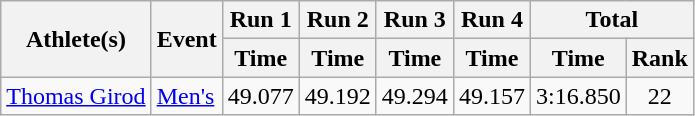<table class="wikitable">
<tr>
<th rowspan="2">Athlete(s)</th>
<th rowspan="2">Event</th>
<th colspan="1">Run 1</th>
<th colspan="1">Run 2</th>
<th colspan="1">Run 3</th>
<th colspan="1">Run 4</th>
<th colspan="2">Total</th>
</tr>
<tr>
<th>Time</th>
<th>Time</th>
<th>Time</th>
<th>Time</th>
<th>Time</th>
<th>Rank</th>
</tr>
<tr>
<td><a href='#'>Thomas Girod</a></td>
<td><a href='#'>Men's</a></td>
<td align="center">49.077</td>
<td align="center">49.192</td>
<td align="center">49.294</td>
<td align="center">49.157</td>
<td align="center">3:16.850</td>
<td align="center">22</td>
</tr>
</table>
